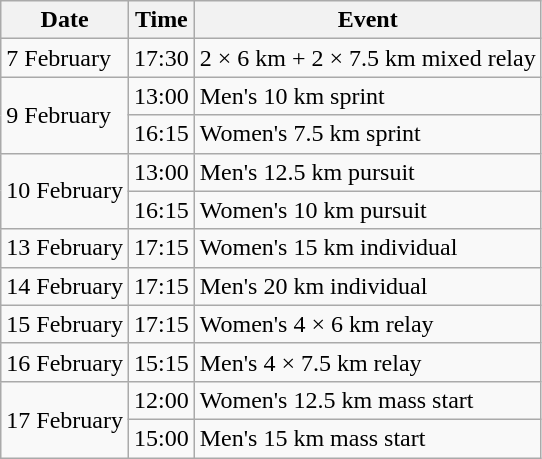<table class="wikitable">
<tr>
<th>Date</th>
<th>Time</th>
<th>Event</th>
</tr>
<tr>
<td>7 February</td>
<td>17:30</td>
<td>2 × 6 km + 2 × 7.5 km mixed relay</td>
</tr>
<tr>
<td rowspan=2>9 February</td>
<td>13:00</td>
<td>Men's 10 km sprint</td>
</tr>
<tr>
<td>16:15</td>
<td>Women's 7.5 km sprint</td>
</tr>
<tr>
<td rowspan=2>10 February</td>
<td>13:00</td>
<td>Men's 12.5 km pursuit</td>
</tr>
<tr>
<td>16:15</td>
<td>Women's 10 km pursuit</td>
</tr>
<tr>
<td>13 February</td>
<td>17:15</td>
<td>Women's 15 km individual</td>
</tr>
<tr>
<td>14 February</td>
<td>17:15</td>
<td>Men's 20 km individual</td>
</tr>
<tr>
<td>15 February</td>
<td>17:15</td>
<td>Women's 4 × 6 km relay</td>
</tr>
<tr>
<td>16 February</td>
<td>15:15</td>
<td>Men's 4 × 7.5 km relay</td>
</tr>
<tr>
<td rowspan=2>17 February</td>
<td>12:00</td>
<td>Women's 12.5 km mass start</td>
</tr>
<tr>
<td>15:00</td>
<td>Men's 15 km mass start</td>
</tr>
</table>
